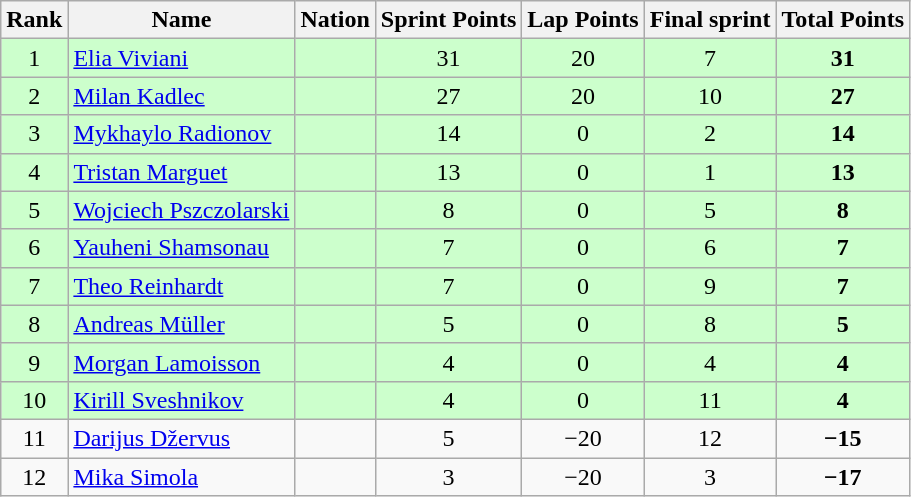<table class="wikitable sortable" style="text-align:center">
<tr>
<th>Rank</th>
<th>Name</th>
<th>Nation</th>
<th>Sprint Points</th>
<th>Lap Points</th>
<th>Final sprint</th>
<th>Total Points</th>
</tr>
<tr bgcolor=ccffcc>
<td>1</td>
<td align=left><a href='#'>Elia Viviani</a></td>
<td align=left></td>
<td>31</td>
<td>20</td>
<td>7</td>
<td><strong>31</strong></td>
</tr>
<tr bgcolor=ccffcc>
<td>2</td>
<td align=left><a href='#'>Milan Kadlec</a></td>
<td align=left></td>
<td>27</td>
<td>20</td>
<td>10</td>
<td><strong>27</strong></td>
</tr>
<tr bgcolor=ccffcc>
<td>3</td>
<td align=left><a href='#'>Mykhaylo Radionov</a></td>
<td align=left></td>
<td>14</td>
<td>0</td>
<td>2</td>
<td><strong>14</strong></td>
</tr>
<tr bgcolor=ccffcc>
<td>4</td>
<td align=left><a href='#'>Tristan Marguet</a></td>
<td align=left></td>
<td>13</td>
<td>0</td>
<td>1</td>
<td><strong>13</strong></td>
</tr>
<tr bgcolor=ccffcc>
<td>5</td>
<td align=left><a href='#'>Wojciech Pszczolarski</a></td>
<td align=left></td>
<td>8</td>
<td>0</td>
<td>5</td>
<td><strong>8</strong></td>
</tr>
<tr bgcolor=ccffcc>
<td>6</td>
<td align=left><a href='#'>Yauheni Shamsonau</a></td>
<td align=left></td>
<td>7</td>
<td>0</td>
<td>6</td>
<td><strong>7</strong></td>
</tr>
<tr bgcolor=ccffcc>
<td>7</td>
<td align=left><a href='#'>Theo Reinhardt</a></td>
<td align=left></td>
<td>7</td>
<td>0</td>
<td>9</td>
<td><strong>7</strong></td>
</tr>
<tr bgcolor=ccffcc>
<td>8</td>
<td align=left><a href='#'>Andreas Müller</a></td>
<td align=left></td>
<td>5</td>
<td>0</td>
<td>8</td>
<td><strong>5</strong></td>
</tr>
<tr bgcolor=ccffcc>
<td>9</td>
<td align=left><a href='#'>Morgan Lamoisson</a></td>
<td align=left></td>
<td>4</td>
<td>0</td>
<td>4</td>
<td><strong>4</strong></td>
</tr>
<tr bgcolor=ccffcc>
<td>10</td>
<td align=left><a href='#'>Kirill Sveshnikov</a></td>
<td align=left></td>
<td>4</td>
<td>0</td>
<td>11</td>
<td><strong>4</strong></td>
</tr>
<tr>
<td>11</td>
<td align=left><a href='#'>Darijus Džervus</a></td>
<td align=left></td>
<td>5</td>
<td>−20</td>
<td>12</td>
<td><strong>−15</strong></td>
</tr>
<tr>
<td>12</td>
<td align=left><a href='#'>Mika Simola</a></td>
<td align=left></td>
<td>3</td>
<td>−20</td>
<td>3</td>
<td><strong>−17</strong></td>
</tr>
</table>
